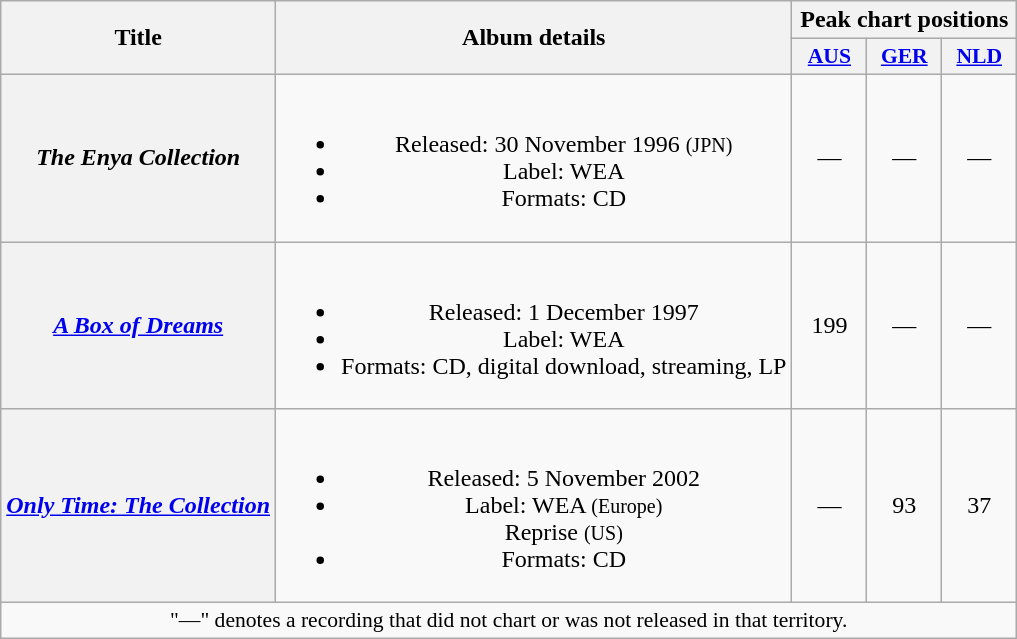<table class="wikitable plainrowheaders" style="text-align:center;">
<tr>
<th rowspan="2">Title</th>
<th rowspan="2">Album details</th>
<th colspan="3">Peak chart positions</th>
</tr>
<tr>
<th scope="col" style="width:3em;font-size:90%;"><a href='#'>AUS</a><br></th>
<th scope="col" style="width:3em;font-size:90%;"><a href='#'>GER</a><br></th>
<th scope="col" style="width:3em;font-size:90%;"><a href='#'>NLD</a><br></th>
</tr>
<tr>
<th scope="row"><em>The Enya Collection</em></th>
<td><br><ul><li>Released: 30 November 1996 <small>(JPN)</small></li><li>Label: WEA</li><li>Formats: CD</li></ul></td>
<td>—</td>
<td>—</td>
<td>—</td>
</tr>
<tr>
<th scope="row"><em><a href='#'>A Box of Dreams</a></em></th>
<td><br><ul><li>Released: 1 December 1997</li><li>Label: WEA</li><li>Formats: CD, digital download, streaming, LP</li></ul></td>
<td>199</td>
<td>—</td>
<td>—</td>
</tr>
<tr>
<th scope="row"><em><a href='#'>Only Time: The Collection</a></em></th>
<td><br><ul><li>Released: 5 November 2002</li><li>Label: WEA <small>(Europe)</small><br> Reprise <small>(US)</small></li><li>Formats: CD</li></ul></td>
<td>—</td>
<td>93</td>
<td>37</td>
</tr>
<tr>
<td colspan="14" style="font-size:90%">"—" denotes a recording that did not chart or was not released in that territory.</td>
</tr>
</table>
